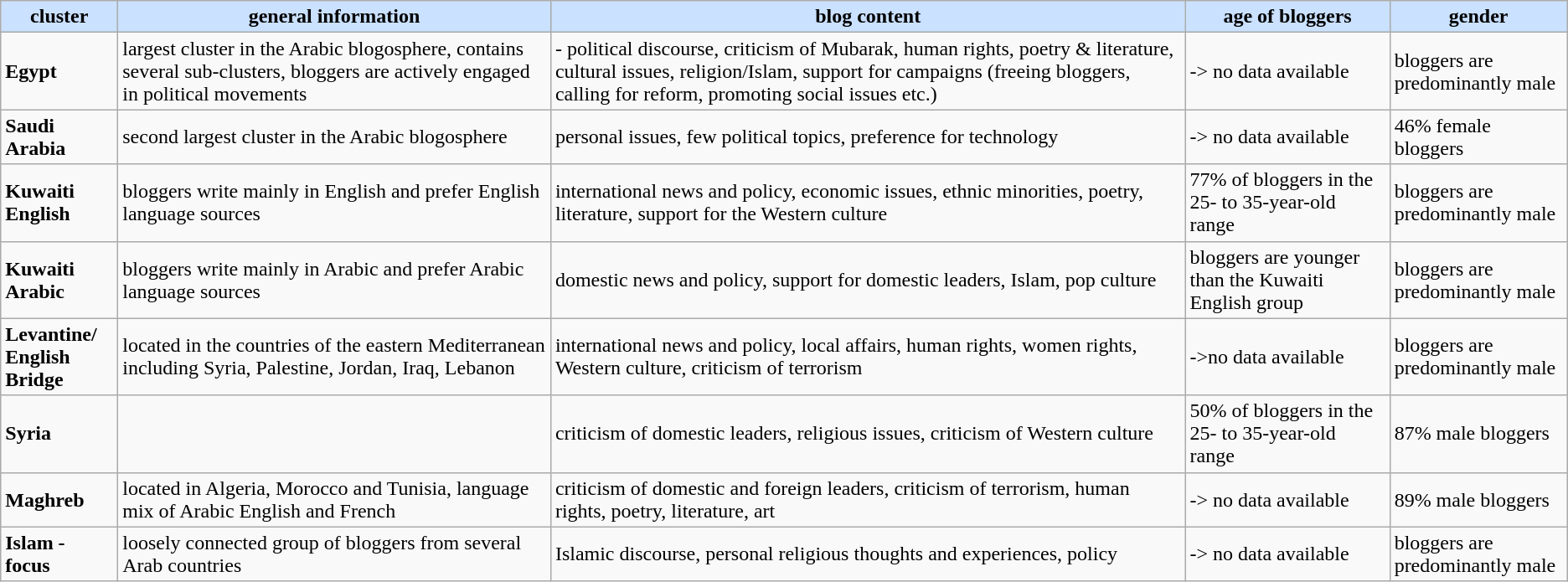<table class="wikitable">
<tr>
<th style="background-color:#CAE1FF">cluster</th>
<th style="background-color:#CAE1FF">general information</th>
<th style="background-color:#CAE1FF">blog content</th>
<th style="background-color:#CAE1FF">age of bloggers</th>
<th style="background-color:#CAE1FF">gender</th>
</tr>
<tr>
<td><strong>Egypt</strong></td>
<td>largest cluster in the Arabic blogosphere, contains several sub-clusters, bloggers are actively engaged in political movements</td>
<td>- political discourse, criticism of Mubarak, human rights, poetry & literature, cultural issues, religion/Islam, support for campaigns (freeing bloggers, calling for reform, promoting social issues etc.)</td>
<td>-> no data available</td>
<td>bloggers are predominantly male</td>
</tr>
<tr>
<td><strong>Saudi Arabia</strong></td>
<td>second largest cluster in the Arabic blogosphere</td>
<td>personal issues, few political topics, preference for technology</td>
<td>-> no data available</td>
<td>46% female bloggers</td>
</tr>
<tr>
<td><strong>Kuwaiti English</strong></td>
<td>bloggers write mainly in English and prefer English language sources</td>
<td>international news and policy, economic issues, ethnic minorities, poetry, literature, support for the Western culture</td>
<td>77% of bloggers in the 25- to 35-year-old range</td>
<td>bloggers are predominantly male</td>
</tr>
<tr>
<td><strong>Kuwaiti Arabic</strong></td>
<td>bloggers write mainly in Arabic and prefer Arabic language sources</td>
<td>domestic news and policy, support for domestic leaders, Islam, pop culture</td>
<td>bloggers are younger than the Kuwaiti English group</td>
<td>bloggers are predominantly male</td>
</tr>
<tr>
<td><strong>Levantine/<br>English Bridge</strong></td>
<td>located in the countries of the eastern Mediterranean including Syria, Palestine, Jordan, Iraq, Lebanon</td>
<td>international news and policy, local affairs, human rights, women rights, Western culture, criticism of terrorism</td>
<td>->no data available</td>
<td>bloggers are predominantly male</td>
</tr>
<tr>
<td><strong>Syria</strong></td>
<td></td>
<td>criticism of domestic leaders, religious issues, criticism of Western culture</td>
<td>50% of bloggers in the 25- to 35-year-old range</td>
<td>87% male bloggers</td>
</tr>
<tr>
<td><strong>Maghreb</strong></td>
<td>located in Algeria, Morocco and Tunisia, language mix of  Arabic English and French</td>
<td>criticism of domestic and foreign leaders, criticism of terrorism, human rights, poetry, literature, art</td>
<td>-> no data available</td>
<td>89% male bloggers</td>
</tr>
<tr>
<td><strong>Islam - focus</strong></td>
<td>loosely connected group of bloggers from several Arab countries</td>
<td>Islamic discourse, personal religious thoughts and experiences, policy</td>
<td>-> no data available</td>
<td>bloggers are predominantly male</td>
</tr>
</table>
